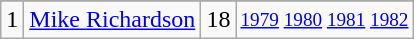<table class="wikitable">
<tr>
</tr>
<tr>
<td>1</td>
<td><a href='#'>Mike Richardson</a></td>
<td>18</td>
<td style="font-size:80%;"><a href='#'>1979</a> <a href='#'>1980</a> <a href='#'>1981</a> <a href='#'>1982</a></td>
</tr>
</table>
